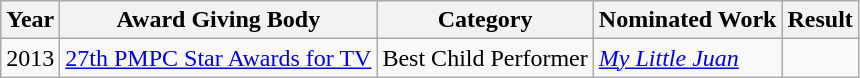<table class="wikitable">
<tr>
<th>Year</th>
<th>Award Giving Body</th>
<th>Category</th>
<th>Nominated Work</th>
<th>Result</th>
</tr>
<tr>
<td>2013</td>
<td><a href='#'>27th PMPC Star Awards for TV</a></td>
<td>Best Child Performer</td>
<td><em><a href='#'>My Little Juan</a></em></td>
<td></td>
</tr>
</table>
